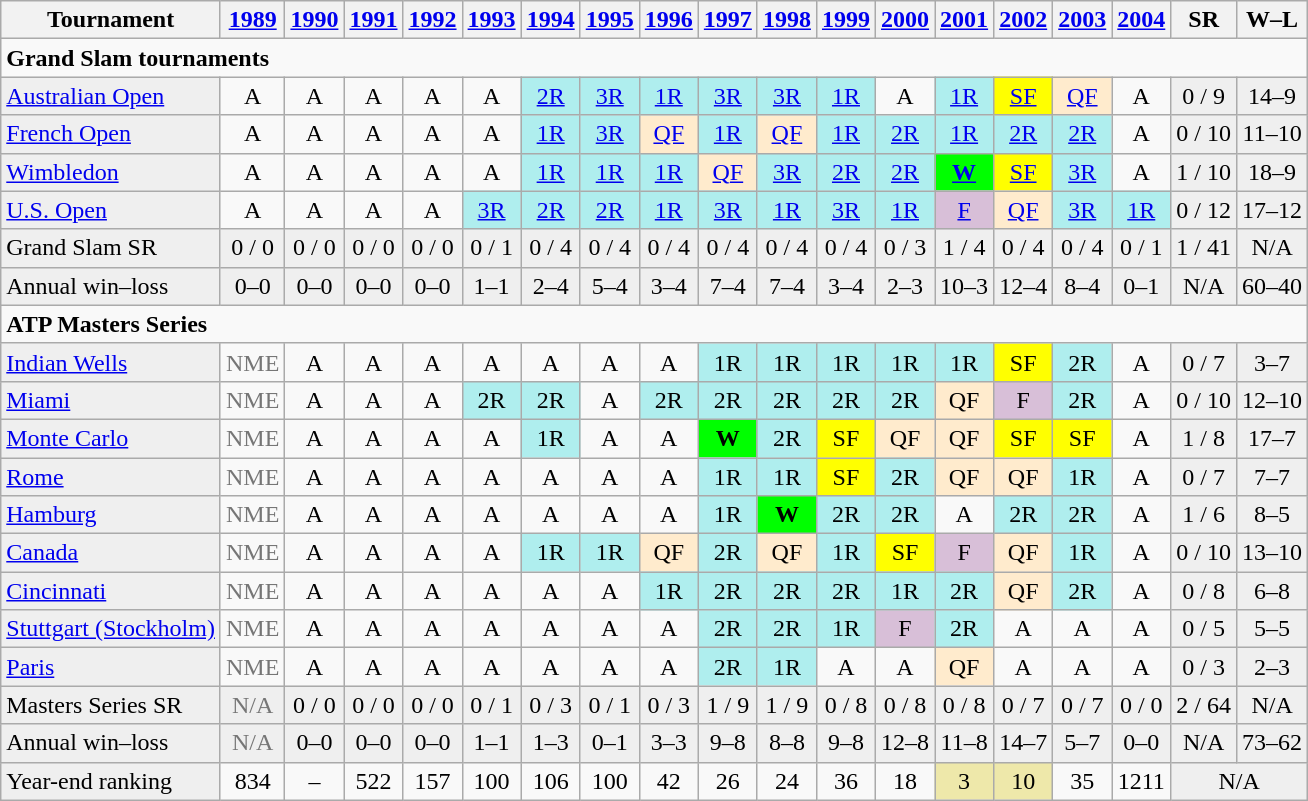<table class="wikitable">
<tr>
<th>Tournament</th>
<th><a href='#'>1989</a></th>
<th><a href='#'>1990</a></th>
<th><a href='#'>1991</a></th>
<th><a href='#'>1992</a></th>
<th><a href='#'>1993</a></th>
<th><a href='#'>1994</a></th>
<th><a href='#'>1995</a></th>
<th><a href='#'>1996</a></th>
<th><a href='#'>1997</a></th>
<th><a href='#'>1998</a></th>
<th><a href='#'>1999</a></th>
<th><a href='#'>2000</a></th>
<th><a href='#'>2001</a></th>
<th><a href='#'>2002</a></th>
<th><a href='#'>2003</a></th>
<th><a href='#'>2004</a></th>
<th>SR</th>
<th>W–L</th>
</tr>
<tr>
<td colspan="19"><strong>Grand Slam tournaments</strong></td>
</tr>
<tr>
<td bgcolor="#efefef"><a href='#'>Australian Open</a></td>
<td align="center">A</td>
<td align="center">A</td>
<td align="center">A</td>
<td align="center">A</td>
<td align="center">A</td>
<td align="center" style="background:#afeeee;"><a href='#'>2R</a></td>
<td align="center" style="background:#afeeee;"><a href='#'>3R</a></td>
<td align="center" style="background:#afeeee;"><a href='#'>1R</a></td>
<td align="center" style="background:#afeeee;"><a href='#'>3R</a></td>
<td align="center" style="background:#afeeee;"><a href='#'>3R</a></td>
<td align="center" style="background:#afeeee;"><a href='#'>1R</a></td>
<td align="center">A</td>
<td align="center" style="background:#afeeee;"><a href='#'>1R</a></td>
<td align="center" style="background:yellow;"><a href='#'>SF</a></td>
<td align="center" style="background:#ffebcd;"><a href='#'>QF</a></td>
<td align="center">A</td>
<td align="center" style="background:#EFEFEF;">0 / 9</td>
<td align="center" style="background:#EFEFEF;">14–9</td>
</tr>
<tr>
<td bgcolor="#efefef"><a href='#'>French Open</a></td>
<td align="center">A</td>
<td align="center">A</td>
<td align="center">A</td>
<td align="center">A</td>
<td align="center">A</td>
<td align="center" style="background:#afeeee;"><a href='#'>1R</a></td>
<td align="center" style="background:#afeeee;"><a href='#'>3R</a></td>
<td align="center" style="background:#ffebcd;"><a href='#'>QF</a></td>
<td align="center" style="background:#afeeee;"><a href='#'>1R</a></td>
<td align="center" style="background:#ffebcd;"><a href='#'>QF</a></td>
<td align="center" style="background:#afeeee;"><a href='#'>1R</a></td>
<td align="center" style="background:#afeeee;"><a href='#'>2R</a></td>
<td align="center" style="background:#afeeee;"><a href='#'>1R</a></td>
<td align="center" style="background:#afeeee;"><a href='#'>2R</a></td>
<td align="center" style="background:#afeeee;"><a href='#'>2R</a></td>
<td align="center">A</td>
<td align="center" style="background:#EFEFEF;">0 / 10</td>
<td align="center" style="background:#EFEFEF;">11–10</td>
</tr>
<tr>
<td bgcolor="#efefef"><a href='#'>Wimbledon</a></td>
<td align="center">A</td>
<td align="center">A</td>
<td align="center">A</td>
<td align="center">A</td>
<td align="center">A</td>
<td align="center" style="background:#afeeee;"><a href='#'>1R</a></td>
<td align="center" style="background:#afeeee;"><a href='#'>1R</a></td>
<td align="center" style="background:#afeeee;"><a href='#'>1R</a></td>
<td align="center" style="background:#ffebcd;"><a href='#'>QF</a></td>
<td align="center" style="background:#afeeee;"><a href='#'>3R</a></td>
<td align="center" style="background:#afeeee;"><a href='#'>2R</a></td>
<td align="center" style="background:#afeeee;"><a href='#'>2R</a></td>
<td align="center" style="background:#00ff00;"><strong><a href='#'>W</a></strong></td>
<td align="center" style="background:yellow;"><a href='#'>SF</a></td>
<td align="center" style="background:#afeeee;"><a href='#'>3R</a></td>
<td align="center">A</td>
<td align="center" style="background:#EFEFEF;">1 / 10</td>
<td align="center" style="background:#EFEFEF;">18–9</td>
</tr>
<tr>
<td bgcolor="#efefef"><a href='#'>U.S. Open</a></td>
<td align="center">A</td>
<td align="center">A</td>
<td align="center">A</td>
<td align="center">A</td>
<td align="center" style="background:#afeeee;"><a href='#'>3R</a></td>
<td align="center" style="background:#afeeee;"><a href='#'>2R</a></td>
<td align="center" style="background:#afeeee;"><a href='#'>2R</a></td>
<td align="center" style="background:#afeeee;"><a href='#'>1R</a></td>
<td align="center" style="background:#afeeee;"><a href='#'>3R</a></td>
<td align="center" style="background:#afeeee;"><a href='#'>1R</a></td>
<td align="center" style="background:#afeeee;"><a href='#'>3R</a></td>
<td align="center" style="background:#afeeee;"><a href='#'>1R</a></td>
<td align="center" style="background:#D8BFD8;"><a href='#'>F</a></td>
<td align="center" style="background:#ffebcd;"><a href='#'>QF</a></td>
<td align="center" style="background:#afeeee;"><a href='#'>3R</a></td>
<td align="center" style="background:#afeeee;"><a href='#'>1R</a></td>
<td align="center" style="background:#EFEFEF;">0 / 12</td>
<td align="center" style="background:#EFEFEF;">17–12</td>
</tr>
<tr bgcolor="#efefef">
<td>Grand Slam SR</td>
<td align="center">0 / 0</td>
<td align="center">0 / 0</td>
<td align="center">0 / 0</td>
<td align="center">0 / 0</td>
<td align="center">0 / 1</td>
<td align="center">0 / 4</td>
<td align="center">0 / 4</td>
<td align="center">0 / 4</td>
<td align="center">0 / 4</td>
<td align="center">0 / 4</td>
<td align="center">0 / 4</td>
<td align="center">0 / 3</td>
<td align="center">1 / 4</td>
<td align="center">0 / 4</td>
<td align="center">0 / 4</td>
<td align="center">0 / 1</td>
<td align="center">1 / 41</td>
<td align="center" style="background:#EFEFEF;">N/A</td>
</tr>
<tr>
<td style="background:#EFEFEF;">Annual win–loss</td>
<td align="center" style="background:#EFEFEF;">0–0</td>
<td align="center" style="background:#EFEFEF;">0–0</td>
<td align="center" style="background:#EFEFEF;">0–0</td>
<td align="center" style="background:#EFEFEF;">0–0</td>
<td align="center" style="background:#EFEFEF;">1–1</td>
<td align="center" style="background:#EFEFEF;">2–4</td>
<td align="center" style="background:#EFEFEF;">5–4</td>
<td align="center" style="background:#EFEFEF;">3–4</td>
<td align="center" style="background:#EFEFEF;">7–4</td>
<td align="center" style="background:#EFEFEF;">7–4</td>
<td align="center" style="background:#EFEFEF;">3–4</td>
<td align="center" style="background:#EFEFEF;">2–3</td>
<td align="center" style="background:#EFEFEF;">10–3</td>
<td align="center" style="background:#EFEFEF;">12–4</td>
<td align="center" style="background:#EFEFEF;">8–4</td>
<td align="center" style="background:#EFEFEF;">0–1</td>
<td align="center" style="background:#EFEFEF;">N/A</td>
<td align="center" style="background:#EFEFEF;">60–40</td>
</tr>
<tr>
<td colspan="19"><strong>ATP Masters Series</strong></td>
</tr>
<tr>
<td style="background:#EFEFEF;"><a href='#'>Indian Wells</a></td>
<td align="center" colspan="1" style="color:#767676;">NME</td>
<td align="center">A</td>
<td align="center">A</td>
<td align="center">A</td>
<td align="center">A</td>
<td align="center">A</td>
<td align="center">A</td>
<td align="center">A</td>
<td align="center" style="background:#afeeee;">1R</td>
<td align="center" style="background:#afeeee;">1R</td>
<td align="center" style="background:#afeeee;">1R</td>
<td align="center" style="background:#afeeee;">1R</td>
<td align="center" style="background:#afeeee;">1R</td>
<td align="center" style="background:yellow;">SF</td>
<td align="center" style="background:#afeeee;">2R</td>
<td align="center">A</td>
<td align="center" style="background:#EFEFEF;">0 / 7</td>
<td align="center" style="background:#EFEFEF;">3–7</td>
</tr>
<tr>
<td style="background:#EFEFEF;"><a href='#'>Miami</a></td>
<td align="center" colspan="1" style="color:#767676;">NME</td>
<td align="center">A</td>
<td align="center">A</td>
<td align="center">A</td>
<td align="center" style="background:#afeeee;">2R</td>
<td align="center" style="background:#afeeee;">2R</td>
<td align="center">A</td>
<td align="center" style="background:#afeeee;">2R</td>
<td align="center" style="background:#afeeee;">2R</td>
<td align="center" style="background:#afeeee;">2R</td>
<td align="center" style="background:#afeeee;">2R</td>
<td align="center" style="background:#afeeee;">2R</td>
<td align="center" style="background:#ffebcd;">QF</td>
<td align="center" style="background:#D8BFD8;">F</td>
<td align="center" style="background:#afeeee;">2R</td>
<td align="center">A</td>
<td align="center" style="background:#EFEFEF;">0 / 10</td>
<td align="center" style="background:#EFEFEF;">12–10</td>
</tr>
<tr>
<td style="background:#EFEFEF;"><a href='#'>Monte Carlo</a></td>
<td align="center" colspan="1" style="color:#767676;">NME</td>
<td align="center">A</td>
<td align="center">A</td>
<td align="center">A</td>
<td align="center">A</td>
<td align="center" style="background:#afeeee;">1R</td>
<td align="center">A</td>
<td align="center">A</td>
<td align="center" style="background:#00ff00;"><strong>W</strong></td>
<td align="center" style="background:#afeeee;">2R</td>
<td align="center" style="background:yellow;">SF</td>
<td align="center" style="background:#ffebcd;">QF</td>
<td align="center" style="background:#ffebcd;">QF</td>
<td align="center" style="background:yellow;">SF</td>
<td align="center" style="background:yellow;">SF</td>
<td align="center">A</td>
<td align="center" style="background:#EFEFEF;">1 / 8</td>
<td align="center" style="background:#EFEFEF;">17–7</td>
</tr>
<tr>
<td style="background:#EFEFEF;"><a href='#'>Rome</a></td>
<td align="center" colspan="1" style="color:#767676;">NME</td>
<td align="center">A</td>
<td align="center">A</td>
<td align="center">A</td>
<td align="center">A</td>
<td align="center">A</td>
<td align="center">A</td>
<td align="center">A</td>
<td align="center" style="background:#afeeee;">1R</td>
<td align="center" style="background:#afeeee;">1R</td>
<td align="center" style="background:yellow;">SF</td>
<td align="center" style="background:#afeeee;">2R</td>
<td align="center" style="background:#ffebcd;">QF</td>
<td align="center" style="background:#ffebcd;">QF</td>
<td align="center" style="background:#afeeee;">1R</td>
<td align="center">A</td>
<td align="center" style="background:#EFEFEF;">0 / 7</td>
<td align="center" style="background:#EFEFEF;">7–7</td>
</tr>
<tr>
<td style="background:#EFEFEF;"><a href='#'>Hamburg</a></td>
<td align="center" colspan="1" style="color:#767676;">NME</td>
<td align="center">A</td>
<td align="center">A</td>
<td align="center">A</td>
<td align="center">A</td>
<td align="center">A</td>
<td align="center">A</td>
<td align="center">A</td>
<td align="center" style="background:#afeeee;">1R</td>
<td align="center" style="background:#00ff00;"><strong>W</strong></td>
<td align="center" style="background:#afeeee;">2R</td>
<td align="center" style="background:#afeeee;">2R</td>
<td align="center">A</td>
<td align="center" style="background:#afeeee;">2R</td>
<td align="center" style="background:#afeeee;">2R</td>
<td align="center">A</td>
<td align="center" style="background:#EFEFEF;">1 / 6</td>
<td align="center" style="background:#EFEFEF;">8–5</td>
</tr>
<tr>
<td style="background:#EFEFEF;"><a href='#'>Canada</a></td>
<td align="center" colspan="1" style="color:#767676;">NME</td>
<td align="center">A</td>
<td align="center">A</td>
<td align="center">A</td>
<td align="center">A</td>
<td align="center" style="background:#afeeee;">1R</td>
<td align="center" style="background:#afeeee;">1R</td>
<td align="center" style="background:#ffebcd;">QF</td>
<td align="center" style="background:#afeeee;">2R</td>
<td align="center" style="background:#ffebcd;">QF</td>
<td align="center" style="background:#afeeee;">1R</td>
<td align="center" style="background:yellow;">SF</td>
<td align="center" style="background:#D8BFD8;">F</td>
<td align="center" style="background:#ffebcd;">QF</td>
<td align="center" style="background:#afeeee;">1R</td>
<td align="center">A</td>
<td align="center" style="background:#EFEFEF;">0 / 10</td>
<td align="center" style="background:#EFEFEF;">13–10</td>
</tr>
<tr>
<td style="background:#EFEFEF;"><a href='#'>Cincinnati</a></td>
<td align="center" colspan="1" style="color:#767676;">NME</td>
<td align="center">A</td>
<td align="center">A</td>
<td align="center">A</td>
<td align="center">A</td>
<td align="center">A</td>
<td align="center">A</td>
<td align="center" style="background:#afeeee;">1R</td>
<td align="center" style="background:#afeeee;">2R</td>
<td align="center" style="background:#afeeee;">2R</td>
<td align="center" style="background:#afeeee;">2R</td>
<td align="center" style="background:#afeeee;">1R</td>
<td align="center" style="background:#afeeee;">2R</td>
<td align="center" style="background:#ffebcd;">QF</td>
<td align="center" style="background:#afeeee;">2R</td>
<td align="center">A</td>
<td align="center" style="background:#EFEFEF;">0 / 8</td>
<td align="center" style="background:#EFEFEF;">6–8</td>
</tr>
<tr>
<td style="background:#EFEFEF;"><a href='#'>Stuttgart (Stockholm)</a></td>
<td align="center" colspan="1" style="color:#767676;">NME</td>
<td align="center">A</td>
<td align="center">A</td>
<td align="center">A</td>
<td align="center">A</td>
<td align="center">A</td>
<td align="center">A</td>
<td align="center">A</td>
<td align="center" style="background:#afeeee;">2R</td>
<td align="center" style="background:#afeeee;">2R</td>
<td align="center" style="background:#afeeee;">1R</td>
<td align="center" style="background:#D8BFD8;">F</td>
<td align="center" style="background:#afeeee;">2R</td>
<td align="center">A</td>
<td align="center">A</td>
<td align="center">A</td>
<td align="center" style="background:#EFEFEF;">0 / 5</td>
<td align="center" style="background:#EFEFEF;">5–5</td>
</tr>
<tr>
<td style="background:#EFEFEF;"><a href='#'>Paris</a></td>
<td align="center" colspan="1" style="color:#767676;">NME</td>
<td align="center">A</td>
<td align="center">A</td>
<td align="center">A</td>
<td align="center">A</td>
<td align="center">A</td>
<td align="center">A</td>
<td align="center">A</td>
<td align="center" style="background:#afeeee;">2R</td>
<td align="center" style="background:#afeeee;">1R</td>
<td align="center">A</td>
<td align="center">A</td>
<td align="center" style="background:#ffebcd;">QF</td>
<td align="center">A</td>
<td align="center">A</td>
<td align="center">A</td>
<td align="center" style="background:#EFEFEF;">0 / 3</td>
<td align="center" style="background:#EFEFEF;">2–3</td>
</tr>
<tr bgcolor="#efefef">
<td>Masters Series SR</td>
<td align="center" colspan="1" style="color:#767676;">N/A</td>
<td align="center">0 / 0</td>
<td align="center">0 / 0</td>
<td align="center">0 / 0</td>
<td align="center">0 / 1</td>
<td align="center">0 / 3</td>
<td align="center">0 / 1</td>
<td align="center">0 / 3</td>
<td align="center">1 / 9</td>
<td align="center">1 / 9</td>
<td align="center">0 / 8</td>
<td align="center">0 / 8</td>
<td align="center">0 / 8</td>
<td align="center">0 / 7</td>
<td align="center">0 / 7</td>
<td align="center">0 / 0</td>
<td align="center">2 / 64</td>
<td align="center" style="background:#EFEFEF;">N/A</td>
</tr>
<tr bgcolor="#efefef">
<td style="background:#EFEFEF;">Annual win–loss</td>
<td align="center" colspan="1" style="color:#767676;">N/A</td>
<td align="center" style="background:#EFEFEF;">0–0</td>
<td align="center" style="background:#EFEFEF;">0–0</td>
<td align="center" style="background:#EFEFEF;">0–0</td>
<td align="center" style="background:#EFEFEF;">1–1</td>
<td align="center" style="background:#EFEFEF;">1–3</td>
<td align="center" style="background:#EFEFEF;">0–1</td>
<td align="center" style="background:#EFEFEF;">3–3</td>
<td align="center" style="background:#EFEFEF;">9–8</td>
<td align="center" style="background:#EFEFEF;">8–8</td>
<td align="center" style="background:#EFEFEF;">9–8</td>
<td align="center" style="background:#EFEFEF;">12–8</td>
<td align="center" style="background:#EFEFEF;">11–8</td>
<td align="center" style="background:#EFEFEF;">14–7</td>
<td align="center" style="background:#EFEFEF;">5–7</td>
<td align="center" style="background:#EFEFEF;">0–0</td>
<td align="center" style="background:#EFEFEF;">N/A</td>
<td align="center" style="background:#EFEFEF;">73–62</td>
</tr>
<tr>
<td style="background:#EFEFEF;">Year-end ranking</td>
<td align="center">834</td>
<td align="center">–</td>
<td align="center">522</td>
<td align="center">157</td>
<td align="center">100</td>
<td align="center">106</td>
<td align="center">100</td>
<td align="center">42</td>
<td align="center">26</td>
<td align="center">24</td>
<td align="center">36</td>
<td align="center">18</td>
<td align="center" style="background:#EEE8AA;">3</td>
<td align="center" style="background:#EEE8AA;">10</td>
<td align="center">35</td>
<td align="center">1211</td>
<td colspan=2 align="center" style="background:#EFEFEF;">N/A</td>
</tr>
</table>
